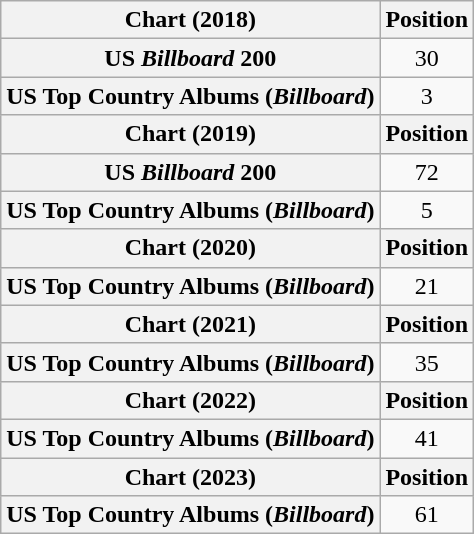<table class="wikitable  plainrowheaders" style="text-align:center">
<tr>
<th scope="col">Chart (2018)</th>
<th scope="col">Position</th>
</tr>
<tr>
<th scope="row">US <em>Billboard</em> 200</th>
<td>30</td>
</tr>
<tr>
<th scope="row">US Top Country Albums (<em>Billboard</em>)</th>
<td>3</td>
</tr>
<tr>
<th scope="col">Chart (2019)</th>
<th scope="col">Position</th>
</tr>
<tr>
<th scope="row">US <em>Billboard</em> 200</th>
<td>72</td>
</tr>
<tr>
<th scope="row">US Top Country Albums (<em>Billboard</em>)</th>
<td>5</td>
</tr>
<tr>
<th scope="col">Chart (2020)</th>
<th scope="col">Position</th>
</tr>
<tr>
<th scope="row">US Top Country Albums (<em>Billboard</em>)</th>
<td>21</td>
</tr>
<tr>
<th scope="col">Chart (2021)</th>
<th scope="col">Position</th>
</tr>
<tr>
<th scope="row">US Top Country Albums (<em>Billboard</em>)</th>
<td>35</td>
</tr>
<tr>
<th scope="col">Chart (2022)</th>
<th scope="col">Position</th>
</tr>
<tr>
<th scope="row">US Top Country Albums (<em>Billboard</em>)</th>
<td>41</td>
</tr>
<tr>
<th scope="col">Chart (2023)</th>
<th scope="col">Position</th>
</tr>
<tr>
<th scope="row">US Top Country Albums (<em>Billboard</em>)</th>
<td>61</td>
</tr>
</table>
